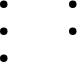<table border="0" cellpadding="2">
<tr valign="top">
<td><br><ul><li></li><li></li><li> <em></em></li></ul></td>
<td><br><ul><li></li><li></li></ul></td>
</tr>
</table>
